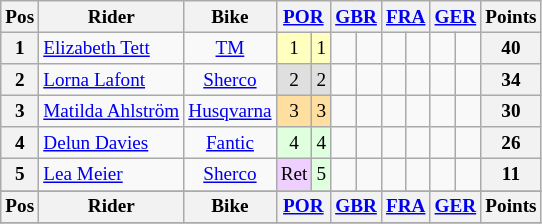<table class="wikitable" style="font-size: 80%; text-align:center">
<tr valign="top">
<th valign="middle">Pos</th>
<th valign="middle">Rider</th>
<th valign="middle">Bike</th>
<th colspan=2><a href='#'>POR</a><br></th>
<th colspan=2><a href='#'>GBR</a><br></th>
<th colspan=2><a href='#'>FRA</a><br></th>
<th colspan=2><a href='#'>GER</a><br></th>
<th valign="middle">Points</th>
</tr>
<tr>
<th>1</th>
<td align=left> <a href='#'>Elizabeth Tett</a></td>
<td><a href='#'>TM</a></td>
<td style="background:#ffffbf;">1</td>
<td style="background:#ffffbf;">1</td>
<td></td>
<td></td>
<td></td>
<td></td>
<td></td>
<td></td>
<th>40</th>
</tr>
<tr>
<th>2</th>
<td align=left> <a href='#'>Lorna Lafont</a></td>
<td><a href='#'>Sherco</a></td>
<td style="background:#dfdfdf;">2</td>
<td style="background:#dfdfdf;">2</td>
<td></td>
<td></td>
<td></td>
<td></td>
<td></td>
<td></td>
<th>34</th>
</tr>
<tr>
<th>3</th>
<td align=left> <a href='#'>Matilda Ahlström</a></td>
<td><a href='#'>Husqvarna</a></td>
<td style="background:#ffdf9f;">3</td>
<td style="background:#ffdf9f;">3</td>
<td></td>
<td></td>
<td></td>
<td></td>
<td></td>
<td></td>
<th>30</th>
</tr>
<tr>
<th>4</th>
<td align=left> <a href='#'>Delun Davies</a></td>
<td><a href='#'>Fantic</a></td>
<td style="background:#dfffdf;">4</td>
<td style="background:#dfffdf;">4</td>
<td></td>
<td></td>
<td></td>
<td></td>
<td></td>
<td></td>
<th>26</th>
</tr>
<tr>
<th>5</th>
<td align=left> <a href='#'>Lea Meier</a></td>
<td><a href='#'>Sherco</a></td>
<td style="background:#efcfff;">Ret</td>
<td style="background:#dfffdf;">5</td>
<td></td>
<td></td>
<td></td>
<td></td>
<td></td>
<td></td>
<th>11</th>
</tr>
<tr>
</tr>
<tr valign="top">
<th valign="middle">Pos</th>
<th valign="middle">Rider</th>
<th valign="middle">Bike</th>
<th colspan=2><a href='#'>POR</a><br></th>
<th colspan=2><a href='#'>GBR</a><br></th>
<th colspan=2><a href='#'>FRA</a><br></th>
<th colspan=2><a href='#'>GER</a><br></th>
<th valign="middle">Points</th>
</tr>
<tr>
</tr>
</table>
